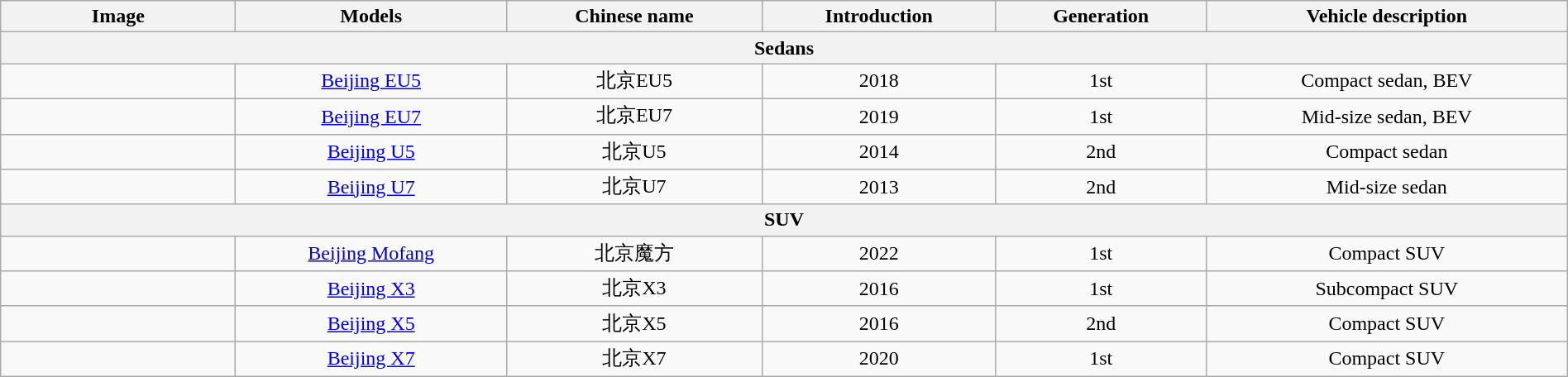<table class="wikitable sortable" style="text-align: center; width: 100%">
<tr>
<th class="unsortable" width="15%">Image</th>
<th>Models</th>
<th>Chinese name</th>
<th>Introduction</th>
<th class="unsortable">Generation</th>
<th>Vehicle description</th>
</tr>
<tr>
<th colspan="6">Sedans</th>
</tr>
<tr>
<td></td>
<td><a href='#'>Beijing EU5</a></td>
<td>北京EU5</td>
<td>2018</td>
<td>1st</td>
<td>Compact sedan, BEV</td>
</tr>
<tr>
<td></td>
<td><a href='#'>Beijing EU7</a></td>
<td>北京EU7</td>
<td>2019</td>
<td>1st</td>
<td>Mid-size sedan, BEV</td>
</tr>
<tr>
<td></td>
<td><a href='#'>Beijing U5</a></td>
<td>北京U5</td>
<td>2014</td>
<td>2nd</td>
<td>Compact sedan</td>
</tr>
<tr>
<td></td>
<td><a href='#'>Beijing U7</a></td>
<td>北京U7</td>
<td>2013</td>
<td>2nd</td>
<td>Mid-size sedan</td>
</tr>
<tr>
<th colspan="6">SUV</th>
</tr>
<tr>
<td></td>
<td><a href='#'>Beijing Mofang</a></td>
<td>北京魔方</td>
<td>2022</td>
<td>1st</td>
<td>Compact SUV</td>
</tr>
<tr>
<td></td>
<td><a href='#'>Beijing X3</a></td>
<td>北京X3</td>
<td>2016</td>
<td>1st</td>
<td>Subcompact SUV</td>
</tr>
<tr>
<td></td>
<td><a href='#'>Beijing X5</a></td>
<td>北京X5</td>
<td>2016</td>
<td>2nd</td>
<td>Compact SUV</td>
</tr>
<tr>
<td></td>
<td><a href='#'>Beijing X7</a></td>
<td>北京X7</td>
<td>2020</td>
<td>1st</td>
<td>Compact SUV</td>
</tr>
</table>
